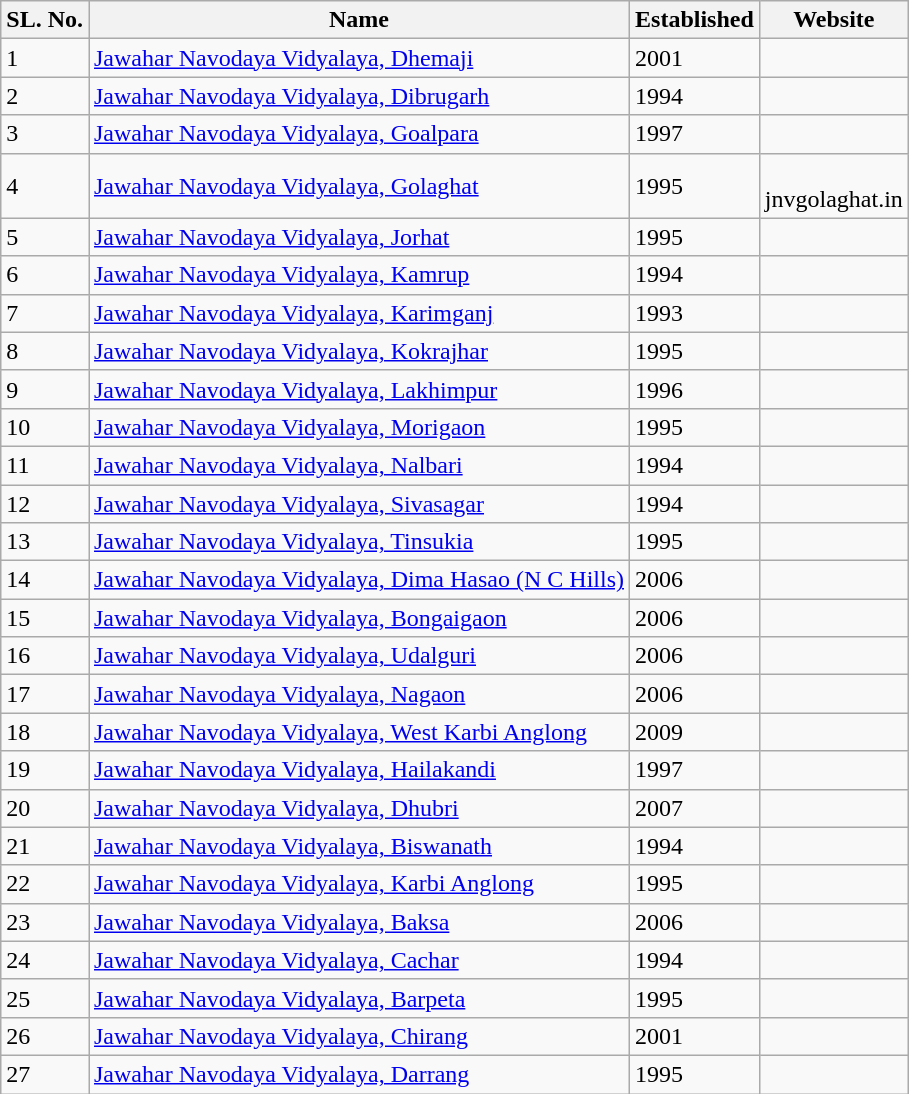<table class="wikitable sortable mw-collapsible">
<tr>
<th>SL. No.</th>
<th>Name</th>
<th>Established</th>
<th>Website</th>
</tr>
<tr>
<td>1</td>
<td><a href='#'>Jawahar Navodaya Vidyalaya, Dhemaji</a></td>
<td>2001</td>
<td></td>
</tr>
<tr>
<td>2</td>
<td><a href='#'>Jawahar Navodaya Vidyalaya, Dibrugarh</a></td>
<td>1994</td>
<td></td>
</tr>
<tr>
<td>3</td>
<td><a href='#'>Jawahar Navodaya Vidyalaya, Goalpara</a></td>
<td>1997</td>
<td></td>
</tr>
<tr>
<td>4</td>
<td><a href='#'>Jawahar Navodaya Vidyalaya, Golaghat</a></td>
<td>1995</td>
<td><br>jnvgolaghat.in</td>
</tr>
<tr>
<td>5</td>
<td><a href='#'>Jawahar Navodaya Vidyalaya, Jorhat</a></td>
<td>1995</td>
<td></td>
</tr>
<tr>
<td>6</td>
<td><a href='#'>Jawahar Navodaya Vidyalaya, Kamrup</a></td>
<td>1994</td>
<td></td>
</tr>
<tr>
<td>7</td>
<td><a href='#'>Jawahar Navodaya Vidyalaya, Karimganj</a></td>
<td>1993</td>
<td></td>
</tr>
<tr>
<td>8</td>
<td><a href='#'>Jawahar Navodaya Vidyalaya, Kokrajhar</a></td>
<td>1995</td>
<td></td>
</tr>
<tr>
<td>9</td>
<td><a href='#'>Jawahar Navodaya Vidyalaya, Lakhimpur</a></td>
<td>1996</td>
<td></td>
</tr>
<tr>
<td>10</td>
<td><a href='#'>Jawahar Navodaya Vidyalaya, Morigaon</a></td>
<td>1995</td>
<td></td>
</tr>
<tr>
<td>11</td>
<td><a href='#'>Jawahar Navodaya Vidyalaya, Nalbari</a></td>
<td>1994</td>
<td></td>
</tr>
<tr>
<td>12</td>
<td><a href='#'>Jawahar Navodaya Vidyalaya, Sivasagar</a></td>
<td>1994</td>
<td></td>
</tr>
<tr>
<td>13</td>
<td><a href='#'>Jawahar Navodaya Vidyalaya, Tinsukia</a></td>
<td>1995</td>
<td></td>
</tr>
<tr>
<td>14</td>
<td><a href='#'>Jawahar Navodaya Vidyalaya, Dima Hasao (N C Hills)</a></td>
<td>2006</td>
<td></td>
</tr>
<tr>
<td>15</td>
<td><a href='#'>Jawahar Navodaya Vidyalaya, Bongaigaon</a></td>
<td>2006</td>
<td></td>
</tr>
<tr>
<td>16</td>
<td><a href='#'>Jawahar Navodaya Vidyalaya, Udalguri</a></td>
<td>2006</td>
<td></td>
</tr>
<tr>
<td>17</td>
<td><a href='#'>Jawahar Navodaya Vidyalaya, Nagaon</a></td>
<td>2006</td>
<td></td>
</tr>
<tr>
<td>18</td>
<td><a href='#'>Jawahar Navodaya Vidyalaya, West Karbi Anglong</a></td>
<td>2009</td>
<td></td>
</tr>
<tr>
<td>19</td>
<td><a href='#'>Jawahar Navodaya Vidyalaya, Hailakandi</a></td>
<td>1997</td>
<td></td>
</tr>
<tr>
<td>20</td>
<td><a href='#'>Jawahar Navodaya Vidyalaya, Dhubri</a></td>
<td>2007</td>
<td></td>
</tr>
<tr>
<td>21</td>
<td><a href='#'>Jawahar Navodaya Vidyalaya, Biswanath</a></td>
<td>1994</td>
<td></td>
</tr>
<tr>
<td>22</td>
<td><a href='#'>Jawahar Navodaya Vidyalaya, Karbi Anglong</a></td>
<td>1995</td>
<td></td>
</tr>
<tr>
<td>23</td>
<td><a href='#'>Jawahar Navodaya Vidyalaya, Baksa</a></td>
<td>2006</td>
<td></td>
</tr>
<tr>
<td>24</td>
<td><a href='#'>Jawahar Navodaya Vidyalaya, Cachar</a></td>
<td>1994</td>
<td></td>
</tr>
<tr>
<td>25</td>
<td><a href='#'>Jawahar Navodaya Vidyalaya, Barpeta</a></td>
<td>1995</td>
<td></td>
</tr>
<tr>
<td>26</td>
<td><a href='#'>Jawahar Navodaya Vidyalaya, Chirang</a></td>
<td>2001</td>
<td></td>
</tr>
<tr>
<td>27</td>
<td><a href='#'>Jawahar Navodaya Vidyalaya, Darrang</a></td>
<td>1995</td>
<td></td>
</tr>
</table>
